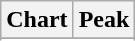<table class="wikitable sortable plainrowheaders" style="text-align:center">
<tr>
<th scope="col">Chart</th>
<th scope="col">Peak</th>
</tr>
<tr>
</tr>
<tr>
</tr>
<tr>
</tr>
<tr>
</tr>
<tr>
</tr>
<tr>
</tr>
</table>
